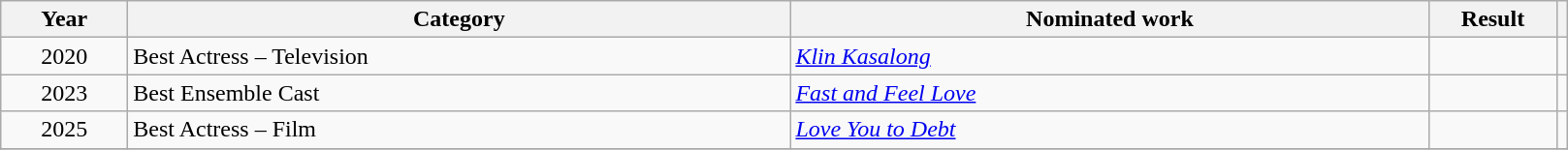<table class=wikitable>
<tr>
<th scope="col" style="width:5em;">Year</th>
<th scope="col" style="width:28em;">Category</th>
<th scope="col" style="width:27em;">Nominated work</th>
<th scope="col" style="width:5em;">Result</th>
<th scope="col" class="unsortable"></th>
</tr>
<tr>
<td style="text-align:center;">2020</td>
<td>Best Actress – Television</td>
<td><em><a href='#'>Klin Kasalong</a></em></td>
<td></td>
<td style="text-align:center"></td>
</tr>
<tr>
<td style="text-align:center;">2023</td>
<td>Best Ensemble Cast</td>
<td><em><a href='#'>Fast and Feel Love</a></em></td>
<td></td>
<td style="text-align:center"></td>
</tr>
<tr>
<td style="text-align:center;">2025</td>
<td>Best Actress – Film</td>
<td><em><a href='#'>Love You to Debt</a></em></td>
<td></td>
<td style="text-align:center"></td>
</tr>
<tr>
</tr>
</table>
